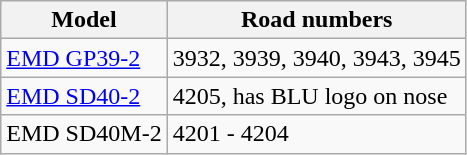<table class="wikitable">
<tr>
<th>Model</th>
<th>Road numbers</th>
</tr>
<tr>
<td><a href='#'>EMD GP39-2</a></td>
<td>3932, 3939, 3940, 3943, 3945</td>
</tr>
<tr>
<td><a href='#'>EMD SD40-2</a></td>
<td>4205, has BLU logo on nose</td>
</tr>
<tr>
<td>EMD SD40M-2</td>
<td>4201 - 4204</td>
</tr>
</table>
